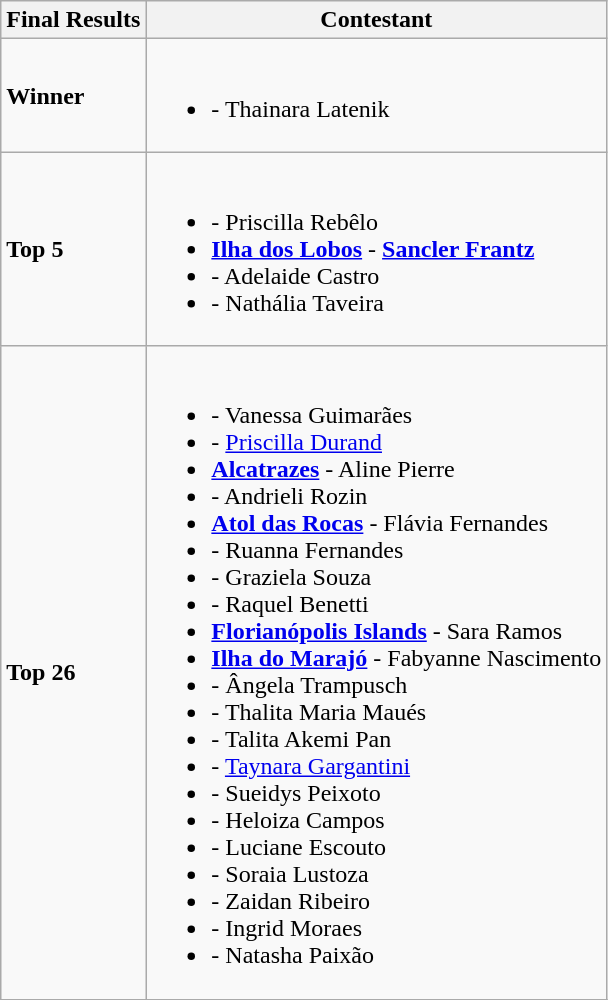<table class="wikitable">
<tr>
<th>Final Results</th>
<th>Contestant</th>
</tr>
<tr>
<td><strong>Winner</strong></td>
<td><br><ul><li><strong></strong> - Thainara Latenik</li></ul></td>
</tr>
<tr>
<td><strong>Top 5</strong></td>
<td><br><ul><li><strong></strong> - Priscilla Rebêlo</li><li><strong> <a href='#'>Ilha dos Lobos</a></strong> - <strong><a href='#'>Sancler Frantz</a></strong></li><li><strong></strong> - Adelaide Castro</li><li><strong></strong> - Nathália Taveira</li></ul></td>
</tr>
<tr>
<td><strong>Top 26</strong></td>
<td><br><ul><li><strong></strong> - Vanessa Guimarães</li><li><strong></strong> - <a href='#'>Priscilla Durand</a></li><li><strong> <a href='#'>Alcatrazes</a></strong> - Aline Pierre</li><li><strong></strong> - Andrieli Rozin</li><li><strong> <a href='#'>Atol das Rocas</a></strong> - Flávia Fernandes</li><li><strong></strong> - Ruanna Fernandes</li><li><strong></strong> - Graziela Souza</li><li><strong></strong> - Raquel Benetti</li><li><strong> <a href='#'>Florianópolis Islands</a></strong> - Sara Ramos</li><li><strong> <a href='#'>Ilha do Marajó</a></strong> - Fabyanne Nascimento</li><li><strong></strong> - Ângela Trampusch</li><li><strong></strong> - Thalita Maria Maués</li><li><strong></strong> - Talita Akemi Pan</li><li><strong></strong> - <a href='#'>Taynara Gargantini</a></li><li><strong></strong> - Sueidys Peixoto</li><li><strong></strong> - Heloiza Campos</li><li><strong></strong> - Luciane Escouto</li><li><strong></strong> - Soraia Lustoza</li><li><strong></strong> - Zaidan Ribeiro</li><li><strong></strong> - Ingrid Moraes</li><li><strong></strong> - Natasha Paixão</li></ul></td>
</tr>
<tr>
</tr>
</table>
